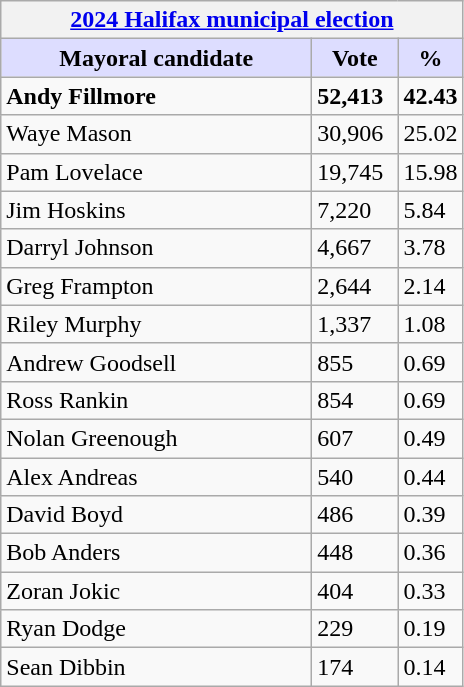<table class="wikitable">
<tr>
<th colspan="6"><a href='#'>2024 Halifax municipal election</a></th>
</tr>
<tr>
<th style="background:#ddf; width:200px;">Mayoral candidate</th>
<th style="background:#ddf; width:50px;">Vote</th>
<th style="background:#ddf; width:30px;">%</th>
</tr>
<tr>
<td><strong>Andy Fillmore</strong></td>
<td><strong>52,413</strong></td>
<td><strong>42.43</strong></td>
</tr>
<tr>
<td>Waye Mason</td>
<td>30,906</td>
<td>25.02</td>
</tr>
<tr>
<td>Pam Lovelace</td>
<td>19,745</td>
<td>15.98</td>
</tr>
<tr>
<td>Jim Hoskins</td>
<td>7,220</td>
<td>5.84</td>
</tr>
<tr>
<td>Darryl Johnson</td>
<td>4,667</td>
<td>3.78</td>
</tr>
<tr>
<td>Greg Frampton</td>
<td>2,644</td>
<td>2.14</td>
</tr>
<tr>
<td>Riley Murphy</td>
<td>1,337</td>
<td>1.08</td>
</tr>
<tr>
<td>Andrew Goodsell</td>
<td>855</td>
<td>0.69</td>
</tr>
<tr>
<td>Ross Rankin</td>
<td>854</td>
<td>0.69</td>
</tr>
<tr>
<td>Nolan Greenough</td>
<td>607</td>
<td>0.49</td>
</tr>
<tr>
<td>Alex Andreas</td>
<td>540</td>
<td>0.44</td>
</tr>
<tr>
<td>David Boyd</td>
<td>486</td>
<td>0.39</td>
</tr>
<tr>
<td>Bob Anders</td>
<td>448</td>
<td>0.36</td>
</tr>
<tr>
<td>Zoran Jokic</td>
<td>404</td>
<td>0.33</td>
</tr>
<tr>
<td>Ryan Dodge</td>
<td>229</td>
<td>0.19</td>
</tr>
<tr>
<td>Sean Dibbin</td>
<td>174</td>
<td>0.14</td>
</tr>
</table>
